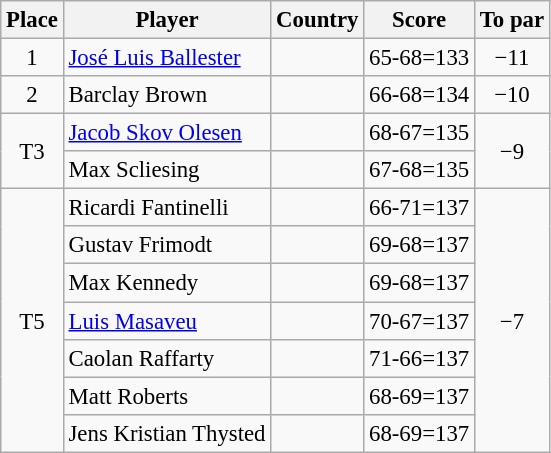<table class="wikitable" style="font-size:95%;">
<tr>
<th>Place</th>
<th>Player</th>
<th>Country</th>
<th>Score</th>
<th>To par</th>
</tr>
<tr>
<td align=center>1</td>
<td><a href='#'>José Luis Ballester</a></td>
<td></td>
<td align=center>65-68=133</td>
<td align=center>−11</td>
</tr>
<tr>
<td align=center>2</td>
<td>Barclay Brown</td>
<td></td>
<td align=center>66-68=134</td>
<td align=center>−10</td>
</tr>
<tr>
<td rowspan=2 align=center>T3</td>
<td><a href='#'>Jacob Skov Olesen</a></td>
<td></td>
<td align=center>68-67=135</td>
<td rowspan=2 align=center>−9</td>
</tr>
<tr>
<td>Max Scliesing</td>
<td></td>
<td align=center>67-68=135</td>
</tr>
<tr>
<td rowspan=7 align=center>T5</td>
<td>Ricardi Fantinelli</td>
<td></td>
<td align=center>66-71=137</td>
<td rowspan=7 align=center>−7</td>
</tr>
<tr>
<td>Gustav Frimodt</td>
<td></td>
<td align=center>69-68=137</td>
</tr>
<tr>
<td>Max Kennedy</td>
<td></td>
<td align=center>69-68=137</td>
</tr>
<tr>
<td><a href='#'>Luis Masaveu</a></td>
<td></td>
<td align=center>70-67=137</td>
</tr>
<tr>
<td>Caolan Raffarty</td>
<td></td>
<td align=center>71-66=137</td>
</tr>
<tr>
<td>Matt Roberts</td>
<td></td>
<td align=center>68-69=137</td>
</tr>
<tr>
<td>Jens Kristian Thysted</td>
<td></td>
<td align=center>68-69=137</td>
</tr>
</table>
